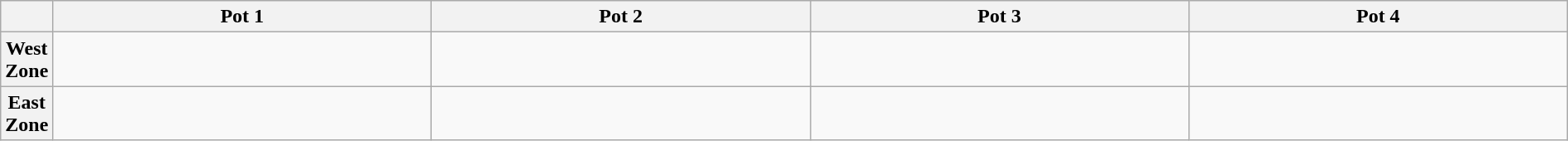<table class="wikitable" style="width:100%;">
<tr>
<th></th>
<th width=25%>Pot 1</th>
<th width=25%>Pot 2</th>
<th width=25%>Pot 3</th>
<th width=25%>Pot 4</th>
</tr>
<tr>
<th>West Zone</th>
<td valign=top></td>
<td valign=top></td>
<td valign=top></td>
<td valign=top></td>
</tr>
<tr>
<th>East Zone</th>
<td valign=top></td>
<td valign=top></td>
<td valign=top></td>
<td valign=top></td>
</tr>
</table>
